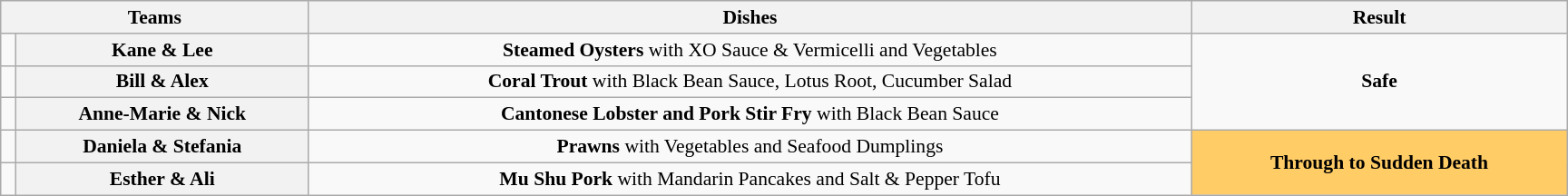<table class="wikitable plainrowheaders" style="text-align:center; font-size:90%; width:80em; margin:1em auto;">
<tr>
<th colspan="2">Teams</th>
<th>Dishes</th>
<th>Result</th>
</tr>
<tr>
<td></td>
<th>Kane & Lee</th>
<td><strong>Steamed Oysters</strong> with XO Sauce & Vermicelli and Vegetables</td>
<td align=centre rowspan=3><strong>Safe</strong></td>
</tr>
<tr>
<td></td>
<th>Bill & Alex</th>
<td><strong>Coral Trout</strong> with Black Bean Sauce, Lotus Root, Cucumber Salad</td>
</tr>
<tr>
<td></td>
<th>Anne-Marie & Nick</th>
<td><strong>Cantonese Lobster and Pork Stir Fry</strong> with Black Bean Sauce</td>
</tr>
<tr>
<td></td>
<th>Daniela & Stefania</th>
<td><strong>Prawns</strong> with Vegetables and Seafood Dumplings</td>
<td align=centre bgcolor=#FFCC66 rowspan=2><strong>Through to Sudden Death</strong></td>
</tr>
<tr>
<td></td>
<th>Esther & Ali</th>
<td><strong>Mu Shu Pork</strong> with Mandarin Pancakes and Salt & Pepper Tofu</td>
</tr>
</table>
